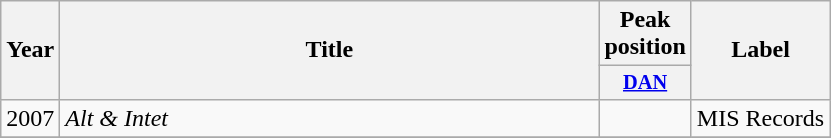<table class="wikitable plainrowheaders" style="text-align:left;" border="1">
<tr>
<th scope="col" rowspan="2">Year</th>
<th scope="col" rowspan="2" style="width:22em;">Title</th>
<th scope="col" colspan="1">Peak position</th>
<th scope="col" rowspan="2">Label</th>
</tr>
<tr>
<th scope="col" style="width:3em;font-size:85%;"><a href='#'>DAN</a></th>
</tr>
<tr>
<td>2007</td>
<td><em>Alt & Intet</em></td>
<td></td>
<td>MIS Records</td>
</tr>
<tr>
</tr>
</table>
